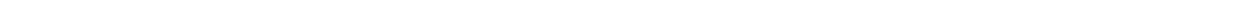<table style="width:1000px; text-align:center;">
<tr style="color:white;">
<td style="background:">4.6%</td>
<td style="background:">4.2%</td>
<td style="background:">4.9%</td>
<td style="background:">40.1%</td>
<td style="background:"><strong>46.2%</strong></td>
</tr>
<tr>
<td></td>
<td></td>
<td></td>
<td></td>
<td></td>
</tr>
</table>
